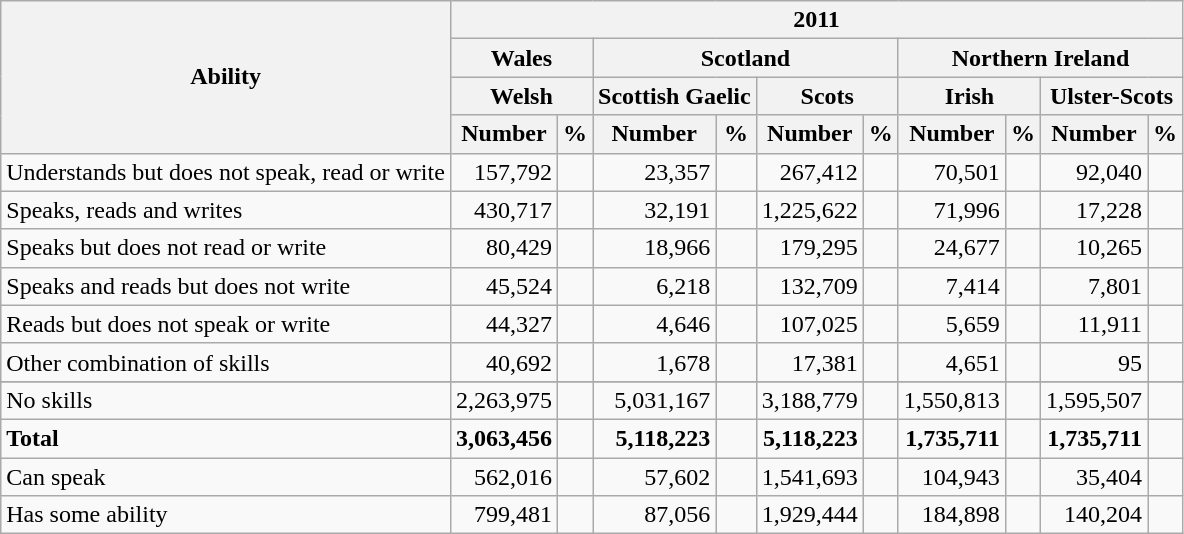<table class="wikitable sortable" style="text-align:right">
<tr>
<th rowspan="4">Ability</th>
<th colspan="10">2011</th>
</tr>
<tr>
<th colspan="2">Wales</th>
<th colspan="4">Scotland</th>
<th colspan="4">Northern Ireland</th>
</tr>
<tr>
<th colspan=2>Welsh</th>
<th colspan=2>Scottish Gaelic</th>
<th colspan=2>Scots</th>
<th colspan=2>Irish</th>
<th colspan=2>Ulster-Scots</th>
</tr>
<tr>
<th>Number</th>
<th>%</th>
<th>Number</th>
<th>%</th>
<th>Number</th>
<th>%</th>
<th>Number</th>
<th>%</th>
<th>Number</th>
<th>%</th>
</tr>
<tr>
<td style="text-align:left">Understands but does not speak, read or write</td>
<td>157,792</td>
<td></td>
<td>23,357</td>
<td></td>
<td>267,412</td>
<td></td>
<td>70,501</td>
<td></td>
<td>92,040</td>
<td></td>
</tr>
<tr>
<td style="text-align:left">Speaks, reads and writes</td>
<td>430,717</td>
<td></td>
<td>32,191</td>
<td></td>
<td>1,225,622</td>
<td></td>
<td>71,996</td>
<td></td>
<td>17,228</td>
<td></td>
</tr>
<tr>
<td style="text-align:left">Speaks but does not read or write</td>
<td>80,429</td>
<td></td>
<td>18,966</td>
<td></td>
<td>179,295</td>
<td></td>
<td>24,677</td>
<td></td>
<td>10,265</td>
<td></td>
</tr>
<tr>
<td style="text-align:left">Speaks and reads but does not write</td>
<td>45,524</td>
<td></td>
<td>6,218</td>
<td></td>
<td>132,709</td>
<td></td>
<td>7,414</td>
<td></td>
<td>7,801</td>
<td></td>
</tr>
<tr>
<td style="text-align:left">Reads but does not speak or write</td>
<td>44,327</td>
<td></td>
<td>4,646</td>
<td></td>
<td>107,025</td>
<td></td>
<td>5,659</td>
<td></td>
<td>11,911</td>
<td></td>
</tr>
<tr>
<td style="text-align:left">Other combination of skills</td>
<td>40,692</td>
<td></td>
<td>1,678</td>
<td></td>
<td>17,381</td>
<td></td>
<td>4,651</td>
<td></td>
<td>95</td>
<td></td>
</tr>
<tr>
</tr>
<tr>
<td style="text-align:left">No skills</td>
<td>2,263,975</td>
<td></td>
<td>5,031,167</td>
<td></td>
<td>3,188,779</td>
<td></td>
<td>1,550,813</td>
<td></td>
<td>1,595,507</td>
<td></td>
</tr>
<tr style="font-weight:bold">
<td style="text-align:left">Total</td>
<td>3,063,456</td>
<td></td>
<td>5,118,223</td>
<td></td>
<td>5,118,223</td>
<td></td>
<td>1,735,711</td>
<td></td>
<td>1,735,711</td>
<td></td>
</tr>
<tr>
<td style="text-align:left">Can speak</td>
<td>562,016</td>
<td></td>
<td>57,602</td>
<td></td>
<td>1,541,693</td>
<td></td>
<td>104,943</td>
<td></td>
<td>35,404</td>
<td></td>
</tr>
<tr>
<td style="text-align:left">Has some ability</td>
<td>799,481</td>
<td></td>
<td>87,056</td>
<td></td>
<td>1,929,444</td>
<td></td>
<td>184,898</td>
<td></td>
<td>140,204</td>
<td></td>
</tr>
</table>
